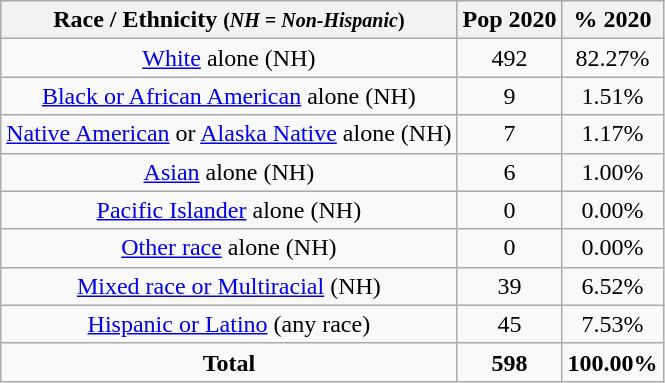<table class="wikitable" style="text-align:center;">
<tr>
<th>Race / Ethnicity <small>(<em>NH = Non-Hispanic</em>)</small></th>
<th>Pop 2020</th>
<th>% 2020</th>
</tr>
<tr>
<td><a href='#'>White</a> alone (NH)</td>
<td>492</td>
<td>82.27%</td>
</tr>
<tr>
<td><a href='#'>Black or African American</a> alone (NH)</td>
<td>9</td>
<td>1.51%</td>
</tr>
<tr>
<td><a href='#'>Native American</a> or <a href='#'>Alaska Native</a> alone (NH)</td>
<td>7</td>
<td>1.17%</td>
</tr>
<tr>
<td><a href='#'>Asian</a> alone (NH)</td>
<td>6</td>
<td>1.00%</td>
</tr>
<tr>
<td><a href='#'>Pacific Islander</a> alone (NH)</td>
<td>0</td>
<td>0.00%</td>
</tr>
<tr>
<td><a href='#'>Other race</a> alone (NH)</td>
<td>0</td>
<td>0.00%</td>
</tr>
<tr>
<td><a href='#'>Mixed race or Multiracial</a> (NH)</td>
<td>39</td>
<td>6.52%</td>
</tr>
<tr>
<td><a href='#'>Hispanic or Latino</a> (any race)</td>
<td>45</td>
<td>7.53%</td>
</tr>
<tr>
<td><strong>Total</strong></td>
<td><strong>598</strong></td>
<td><strong>100.00%</strong></td>
</tr>
</table>
